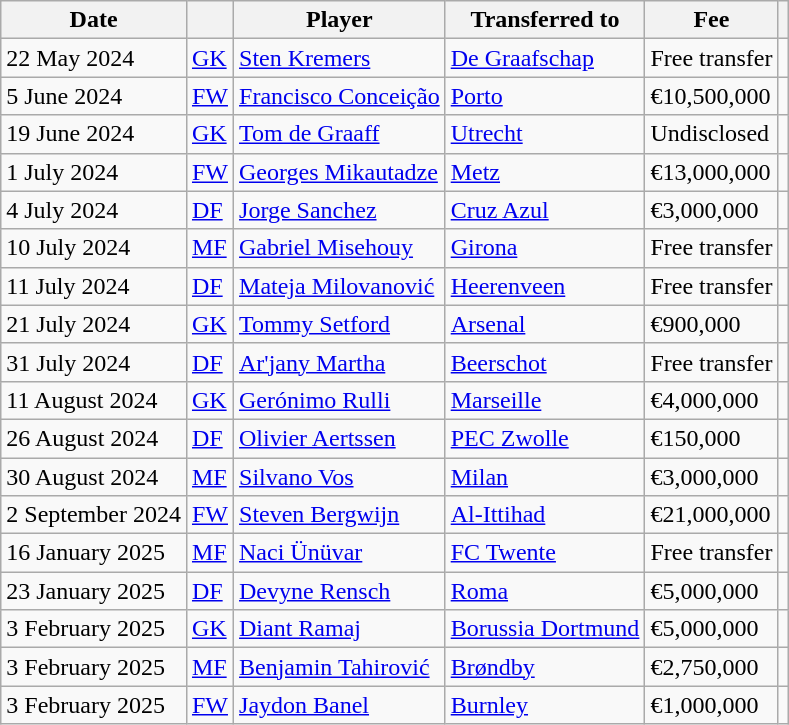<table class="wikitable">
<tr>
<th>Date</th>
<th></th>
<th>Player</th>
<th>Transferred to</th>
<th>Fee</th>
<th></th>
</tr>
<tr>
<td>22 May 2024</td>
<td><a href='#'>GK</a></td>
<td> <a href='#'>Sten Kremers</a></td>
<td> <a href='#'>De Graafschap</a></td>
<td>Free transfer</td>
<td></td>
</tr>
<tr>
<td>5 June 2024</td>
<td><a href='#'>FW</a></td>
<td> <a href='#'>Francisco Conceição</a></td>
<td> <a href='#'>Porto</a></td>
<td>€10,500,000</td>
<td></td>
</tr>
<tr>
<td>19 June 2024</td>
<td><a href='#'>GK</a></td>
<td> <a href='#'>Tom de Graaff</a></td>
<td> <a href='#'>Utrecht</a></td>
<td>Undisclosed</td>
<td></td>
</tr>
<tr>
<td>1 July 2024</td>
<td><a href='#'>FW</a></td>
<td> <a href='#'>Georges Mikautadze</a></td>
<td> <a href='#'>Metz</a></td>
<td>€13,000,000</td>
<td></td>
</tr>
<tr>
<td>4 July 2024</td>
<td><a href='#'>DF</a></td>
<td> <a href='#'>Jorge Sanchez</a></td>
<td> <a href='#'>Cruz Azul</a></td>
<td>€3,000,000</td>
<td></td>
</tr>
<tr>
<td>10 July 2024</td>
<td><a href='#'>MF</a></td>
<td> <a href='#'>Gabriel Misehouy</a></td>
<td> <a href='#'>Girona</a></td>
<td>Free transfer</td>
<td></td>
</tr>
<tr>
<td>11 July 2024</td>
<td><a href='#'>DF</a></td>
<td> <a href='#'>Mateja Milovanović</a></td>
<td> <a href='#'>Heerenveen</a></td>
<td>Free transfer</td>
<td></td>
</tr>
<tr>
<td>21 July 2024</td>
<td><a href='#'>GK</a></td>
<td> <a href='#'>Tommy Setford</a></td>
<td> <a href='#'>Arsenal</a></td>
<td>€900,000</td>
<td></td>
</tr>
<tr>
<td>31 July 2024</td>
<td><a href='#'>DF</a></td>
<td> <a href='#'>Ar'jany Martha</a></td>
<td> <a href='#'>Beerschot</a></td>
<td>Free transfer</td>
<td></td>
</tr>
<tr>
<td>11 August 2024</td>
<td><a href='#'>GK</a></td>
<td> <a href='#'>Gerónimo Rulli</a></td>
<td> <a href='#'>Marseille</a></td>
<td>€4,000,000</td>
<td></td>
</tr>
<tr>
<td>26 August 2024</td>
<td><a href='#'>DF</a></td>
<td> <a href='#'>Olivier Aertssen</a></td>
<td> <a href='#'>PEC Zwolle</a></td>
<td>€150,000</td>
<td></td>
</tr>
<tr>
<td>30 August 2024</td>
<td><a href='#'>MF</a></td>
<td> <a href='#'>Silvano Vos</a></td>
<td> <a href='#'>Milan</a></td>
<td>€3,000,000</td>
<td></td>
</tr>
<tr>
<td>2 September 2024</td>
<td><a href='#'>FW</a></td>
<td> <a href='#'>Steven Bergwijn</a></td>
<td> <a href='#'>Al-Ittihad</a></td>
<td>€21,000,000</td>
<td></td>
</tr>
<tr>
<td>16 January 2025</td>
<td><a href='#'>MF</a></td>
<td> <a href='#'>Naci Ünüvar</a></td>
<td> <a href='#'>FC Twente</a></td>
<td>Free transfer</td>
<td></td>
</tr>
<tr>
<td>23 January 2025</td>
<td><a href='#'>DF</a></td>
<td> <a href='#'>Devyne Rensch</a></td>
<td> <a href='#'>Roma</a></td>
<td>€5,000,000</td>
<td></td>
</tr>
<tr>
<td>3 February 2025</td>
<td><a href='#'>GK</a></td>
<td> <a href='#'>Diant Ramaj</a></td>
<td> <a href='#'>Borussia Dortmund</a></td>
<td>€5,000,000</td>
<td></td>
</tr>
<tr>
<td>3 February 2025</td>
<td><a href='#'>MF</a></td>
<td> <a href='#'>Benjamin Tahirović</a></td>
<td> <a href='#'>Brøndby</a></td>
<td>€2,750,000</td>
<td></td>
</tr>
<tr>
<td>3 February 2025</td>
<td><a href='#'>FW</a></td>
<td> <a href='#'>Jaydon Banel</a></td>
<td> <a href='#'>Burnley</a></td>
<td>€1,000,000</td>
<td></td>
</tr>
</table>
